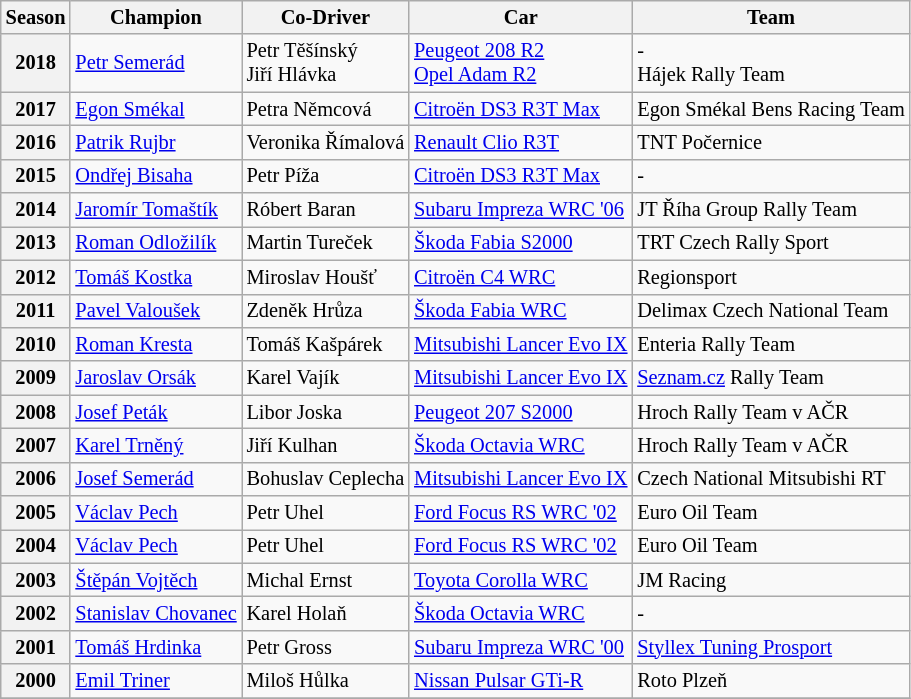<table class="wikitable" style="font-size: 85%">
<tr>
<th>Season</th>
<th>Champion</th>
<th>Co-Driver</th>
<th>Car</th>
<th>Team</th>
</tr>
<tr>
<th>2018</th>
<td> <a href='#'>Petr Semerád</a></td>
<td> Petr Těšínský<br> Jiří Hlávka</td>
<td><a href='#'>Peugeot 208 R2</a><br><a href='#'>Opel Adam R2</a></td>
<td>- <br>Hájek Rally Team</td>
</tr>
<tr>
<th>2017</th>
<td> <a href='#'>Egon Smékal</a></td>
<td> Petra Němcová</td>
<td><a href='#'>Citroën DS3 R3T Max</a></td>
<td>Egon Smékal Bens Racing Team</td>
</tr>
<tr>
<th>2016</th>
<td> <a href='#'>Patrik Rujbr</a></td>
<td> Veronika Římalová</td>
<td><a href='#'>Renault Clio R3T</a></td>
<td>TNT Počernice</td>
</tr>
<tr>
<th>2015</th>
<td> <a href='#'>Ondřej Bisaha</a></td>
<td> Petr Píža</td>
<td><a href='#'>Citroën DS3 R3T Max</a></td>
<td>-</td>
</tr>
<tr>
<th>2014</th>
<td> <a href='#'>Jaromír Tomaštík</a></td>
<td> Róbert Baran</td>
<td><a href='#'>Subaru Impreza WRC '06</a></td>
<td>JT Říha Group Rally Team</td>
</tr>
<tr>
<th>2013</th>
<td> <a href='#'>Roman Odložilík</a></td>
<td> Martin Tureček</td>
<td><a href='#'>Škoda Fabia S2000</a></td>
<td>TRT Czech Rally Sport</td>
</tr>
<tr>
<th>2012</th>
<td> <a href='#'>Tomáš Kostka</a></td>
<td> Miroslav Houšť</td>
<td><a href='#'>Citroën C4 WRC</a></td>
<td>Regionsport</td>
</tr>
<tr>
<th>2011</th>
<td> <a href='#'>Pavel Valoušek</a></td>
<td> Zdeněk Hrůza</td>
<td><a href='#'>Škoda Fabia WRC</a></td>
<td>Delimax Czech National Team</td>
</tr>
<tr>
<th>2010</th>
<td> <a href='#'>Roman Kresta</a></td>
<td> Tomáš Kašpárek</td>
<td><a href='#'>Mitsubishi Lancer Evo IX</a></td>
<td>Enteria Rally Team</td>
</tr>
<tr>
<th>2009</th>
<td> <a href='#'>Jaroslav Orsák</a></td>
<td> Karel Vajík</td>
<td><a href='#'>Mitsubishi Lancer Evo IX</a></td>
<td><a href='#'>Seznam.cz</a> Rally Team</td>
</tr>
<tr>
<th>2008</th>
<td> <a href='#'>Josef Peták</a></td>
<td> Libor Joska</td>
<td><a href='#'>Peugeot 207 S2000</a></td>
<td>Hroch Rally Team v AČR</td>
</tr>
<tr>
<th>2007</th>
<td> <a href='#'>Karel Trněný</a></td>
<td> Jiří Kulhan</td>
<td><a href='#'>Škoda Octavia WRC</a></td>
<td>Hroch Rally Team v AČR</td>
</tr>
<tr>
<th>2006</th>
<td> <a href='#'>Josef Semerád</a></td>
<td> Bohuslav Ceplecha</td>
<td><a href='#'>Mitsubishi Lancer Evo IX</a></td>
<td>Czech National Mitsubishi RT</td>
</tr>
<tr>
<th>2005</th>
<td> <a href='#'>Václav Pech</a></td>
<td> Petr Uhel</td>
<td><a href='#'>Ford Focus RS WRC '02</a></td>
<td>Euro Oil Team</td>
</tr>
<tr>
<th>2004</th>
<td> <a href='#'>Václav Pech</a></td>
<td> Petr Uhel</td>
<td><a href='#'>Ford Focus RS WRC '02</a></td>
<td>Euro Oil Team</td>
</tr>
<tr>
<th>2003</th>
<td> <a href='#'>Štěpán Vojtěch</a></td>
<td> Michal Ernst</td>
<td><a href='#'>Toyota Corolla WRC</a></td>
<td>JM Racing</td>
</tr>
<tr>
<th>2002</th>
<td> <a href='#'>Stanislav Chovanec</a></td>
<td> Karel Holaň</td>
<td><a href='#'>Škoda Octavia WRC</a></td>
<td>-</td>
</tr>
<tr>
<th>2001</th>
<td> <a href='#'>Tomáš Hrdinka</a></td>
<td> Petr Gross</td>
<td><a href='#'>Subaru Impreza WRC '00</a></td>
<td><a href='#'>Styllex Tuning Prosport</a></td>
</tr>
<tr>
<th>2000</th>
<td> <a href='#'>Emil Triner</a></td>
<td> Miloš Hůlka</td>
<td><a href='#'>Nissan Pulsar GTi-R</a></td>
<td>Roto Plzeň</td>
</tr>
<tr>
</tr>
</table>
